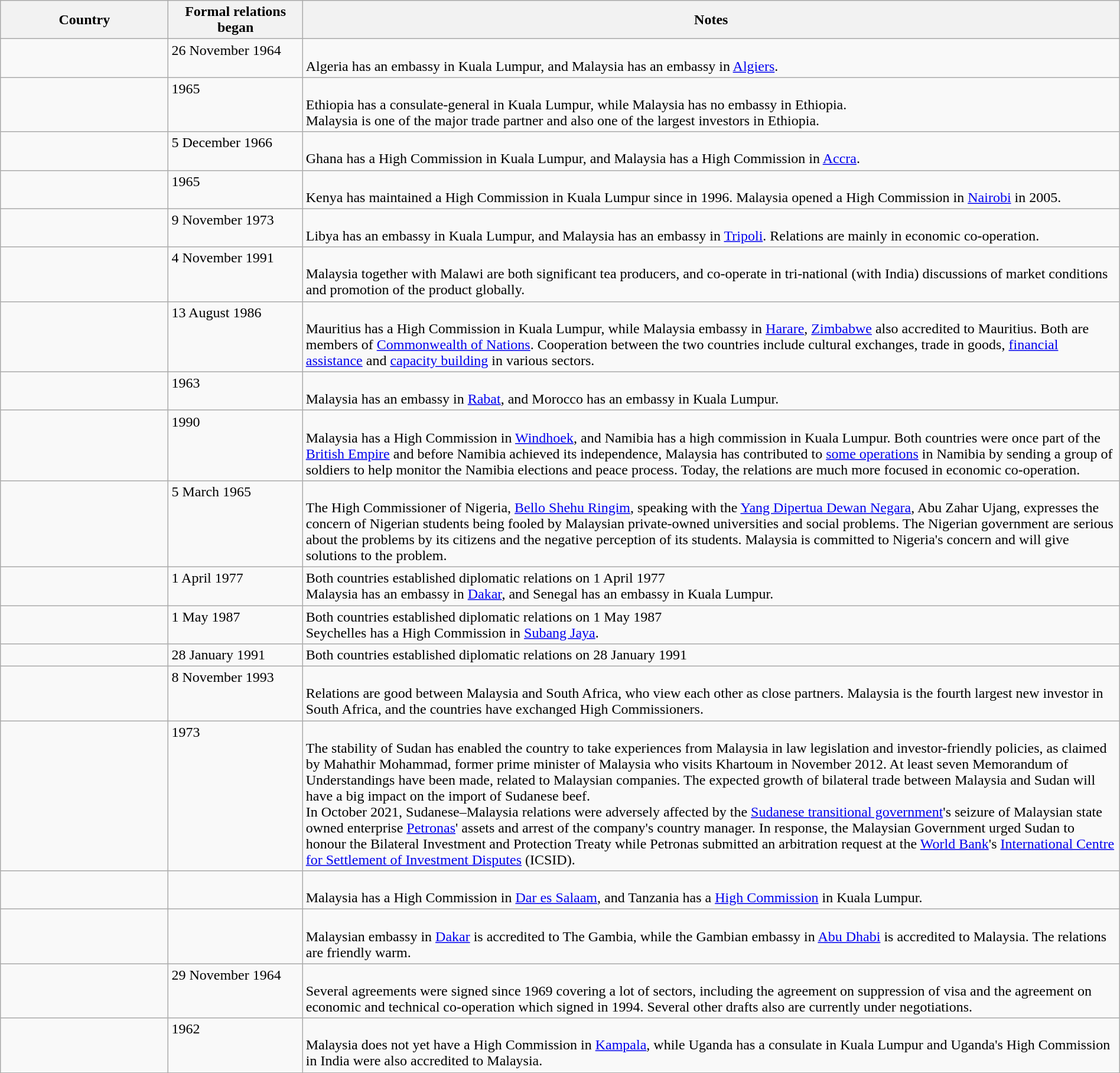<table class="wikitable sortable" style="width:100%; margin:auto;">
<tr>
<th style="width:15%;">Country</th>
<th style="width:12%;">Formal relations began</th>
<th>Notes</th>
</tr>
<tr valign="top">
<td></td>
<td>26 November 1964</td>
<td><br>Algeria has an embassy in Kuala Lumpur, and Malaysia has an embassy in <a href='#'>Algiers</a>.</td>
</tr>
<tr valign="top">
<td></td>
<td>1965</td>
<td><br>Ethiopia has a consulate-general in Kuala Lumpur, while Malaysia has no embassy in Ethiopia.<br>Malaysia is one of the major trade partner and also one of the largest investors in Ethiopia.</td>
</tr>
<tr valign="top">
<td></td>
<td>5 December 1966</td>
<td><br>Ghana has a High Commission in Kuala Lumpur, and Malaysia has a High Commission in <a href='#'>Accra</a>.</td>
</tr>
<tr valign="top">
<td></td>
<td>1965</td>
<td><br>Kenya has maintained a High Commission in Kuala Lumpur since in 1996. Malaysia opened a High Commission in <a href='#'>Nairobi</a> in 2005.</td>
</tr>
<tr valign="top">
<td></td>
<td>9 November 1973</td>
<td><br>Libya has an embassy in Kuala Lumpur, and Malaysia has an embassy in <a href='#'>Tripoli</a>. Relations are mainly in economic co-operation.</td>
</tr>
<tr valign="top">
<td></td>
<td>4 November 1991</td>
<td><br>Malaysia together with Malawi are both significant tea producers, and co-operate in tri-national (with India) discussions of market conditions and promotion of the product globally.</td>
</tr>
<tr valign="top">
<td></td>
<td>13 August 1986</td>
<td><br>Mauritius has a High Commission in Kuala Lumpur, while Malaysia embassy in <a href='#'>Harare</a>, <a href='#'>Zimbabwe</a> also accredited to Mauritius. Both are members of <a href='#'>Commonwealth of Nations</a>. Cooperation between the two countries include cultural exchanges, trade in goods, <a href='#'>financial assistance</a> and <a href='#'>capacity building</a> in various sectors.</td>
</tr>
<tr valign="top">
<td></td>
<td>1963</td>
<td><br>Malaysia has an embassy in <a href='#'>Rabat</a>, and Morocco has an embassy in Kuala Lumpur.</td>
</tr>
<tr valign="top">
<td></td>
<td>1990</td>
<td><br>Malaysia has a High Commission in <a href='#'>Windhoek</a>, and Namibia has a high commission in Kuala Lumpur. Both countries were once part of the <a href='#'>British Empire</a> and before Namibia achieved its independence, Malaysia has contributed to <a href='#'>some operations</a> in Namibia by sending a group of soldiers to help monitor the Namibia elections and peace process. Today, the relations are much more focused in economic co-operation.</td>
</tr>
<tr valign="top">
<td></td>
<td>5 March 1965</td>
<td><br>The High Commissioner of Nigeria, <a href='#'>Bello Shehu Ringim</a>, speaking with the <a href='#'>Yang Dipertua Dewan Negara</a>, Abu Zahar Ujang, expresses the concern of Nigerian students being fooled by Malaysian private-owned universities and social problems. The Nigerian government are serious about the problems by its citizens and the negative perception of its students. Malaysia is committed to Nigeria's concern and will give solutions to the problem.</td>
</tr>
<tr valign="top">
<td></td>
<td>1 April 1977</td>
<td>Both countries established diplomatic relations on 1 April 1977<br>Malaysia has an embassy in <a href='#'>Dakar</a>, and Senegal has an embassy in Kuala Lumpur.</td>
</tr>
<tr valign="top">
<td></td>
<td>1 May 1987</td>
<td>Both countries established diplomatic relations on 1 May 1987<br>Seychelles has a High Commission in <a href='#'>Subang Jaya</a>.</td>
</tr>
<tr>
<td></td>
<td>28 January 1991</td>
<td>Both countries established diplomatic relations on 28 January 1991</td>
</tr>
<tr valign="top">
<td></td>
<td>8 November 1993</td>
<td><br>Relations are good between Malaysia and South Africa, who view each other as close partners. Malaysia is the fourth largest new investor in South Africa, and the countries have exchanged High Commissioners.</td>
</tr>
<tr valign="top">
<td></td>
<td>1973</td>
<td><br>The stability of Sudan has enabled the country to take experiences from Malaysia in law legislation and investor-friendly policies, as claimed by Mahathir Mohammad, former prime minister of Malaysia who visits Khartoum in November 2012. At least seven Memorandum of Understandings have been made, related to Malaysian companies. The expected growth of bilateral trade between Malaysia and Sudan will have a big impact on the import of Sudanese beef.<br>In October 2021, Sudanese–Malaysia relations were adversely affected by the <a href='#'>Sudanese transitional government</a>'s seizure of Malaysian state owned enterprise <a href='#'>Petronas</a>' assets and arrest of the company's country manager. In response, the Malaysian Government urged Sudan to honour the Bilateral Investment and Protection Treaty while Petronas submitted an arbitration request at the <a href='#'>World Bank</a>'s <a href='#'>International Centre for Settlement of Investment Disputes</a> (ICSID).</td>
</tr>
<tr valign="top">
<td></td>
<td></td>
<td><br>Malaysia has a High Commission in <a href='#'>Dar es Salaam</a>, and Tanzania has a <a href='#'>High Commission</a> in Kuala Lumpur.</td>
</tr>
<tr valign="top">
<td></td>
<td></td>
<td><br>Malaysian embassy in <a href='#'>Dakar</a> is accredited to The Gambia, while the Gambian embassy in <a href='#'>Abu Dhabi</a> is accredited to Malaysia. The relations are friendly warm.</td>
</tr>
<tr valign="top">
<td></td>
<td>29 November 1964</td>
<td><br>Several agreements were signed since 1969 covering a lot of sectors, including the agreement on suppression of visa and the agreement on economic and technical co-operation which signed in 1994. Several other drafts also are currently under negotiations.</td>
</tr>
<tr valign="top">
<td></td>
<td>1962</td>
<td><br>Malaysia does not yet have a High Commission in <a href='#'>Kampala</a>, while Uganda has a consulate in Kuala Lumpur and Uganda's High Commission in India were also accredited to Malaysia.</td>
</tr>
</table>
